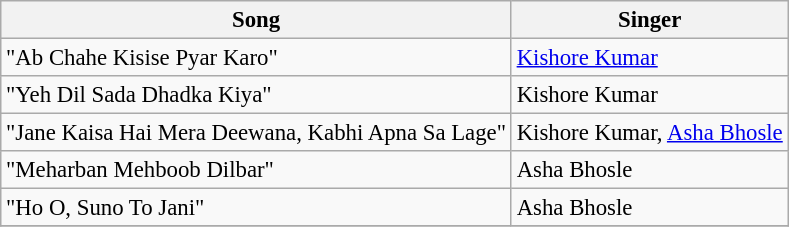<table class="wikitable" style="font-size:95%;">
<tr>
<th>Song</th>
<th>Singer</th>
</tr>
<tr>
<td>"Ab Chahe Kisise Pyar Karo"</td>
<td><a href='#'>Kishore Kumar</a></td>
</tr>
<tr>
<td>"Yeh Dil Sada Dhadka Kiya"</td>
<td>Kishore Kumar</td>
</tr>
<tr>
<td>"Jane Kaisa Hai Mera Deewana, Kabhi Apna Sa Lage"</td>
<td>Kishore Kumar, <a href='#'>Asha Bhosle</a></td>
</tr>
<tr>
<td>"Meharban Mehboob Dilbar"</td>
<td>Asha Bhosle</td>
</tr>
<tr>
<td>"Ho O, Suno To Jani"</td>
<td>Asha Bhosle</td>
</tr>
<tr>
</tr>
</table>
